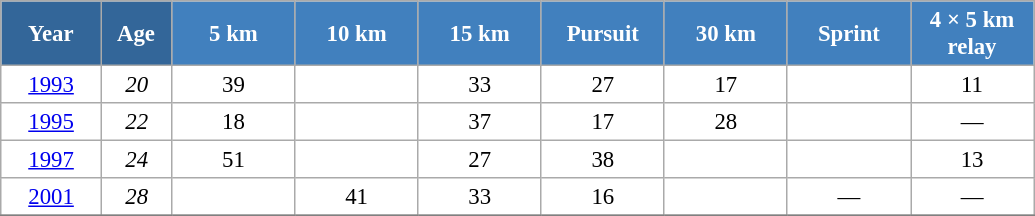<table class="wikitable" style="font-size:95%; text-align:center; border:grey solid 1px; border-collapse:collapse; background:#ffffff;">
<tr>
<th style="background-color:#369; color:white; width:60px;"> Year </th>
<th style="background-color:#369; color:white; width:40px;"> Age </th>
<th style="background-color:#4180be; color:white; width:75px;"> 5 km </th>
<th style="background-color:#4180be; color:white; width:75px;"> 10 km </th>
<th style="background-color:#4180be; color:white; width:75px;"> 15 km </th>
<th style="background-color:#4180be; color:white; width:75px;"> Pursuit </th>
<th style="background-color:#4180be; color:white; width:75px;"> 30 km </th>
<th style="background-color:#4180be; color:white; width:75px;"> Sprint </th>
<th style="background-color:#4180be; color:white; width:75px;"> 4 × 5 km <br> relay </th>
</tr>
<tr>
<td><a href='#'>1993</a></td>
<td><em>20</em></td>
<td>39</td>
<td></td>
<td>33</td>
<td>27</td>
<td>17</td>
<td></td>
<td>11</td>
</tr>
<tr>
<td><a href='#'>1995</a></td>
<td><em>22</em></td>
<td>18</td>
<td></td>
<td>37</td>
<td>17</td>
<td>28</td>
<td></td>
<td>—</td>
</tr>
<tr>
<td><a href='#'>1997</a></td>
<td><em>24</em></td>
<td>51</td>
<td></td>
<td>27</td>
<td>38</td>
<td></td>
<td></td>
<td>13</td>
</tr>
<tr>
<td><a href='#'>2001</a></td>
<td><em>28</em></td>
<td></td>
<td>41</td>
<td>33</td>
<td>16</td>
<td></td>
<td>—</td>
<td>—</td>
</tr>
<tr>
</tr>
</table>
